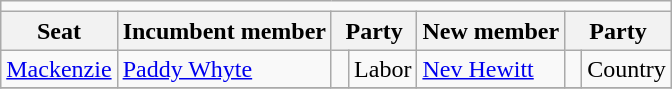<table class="wikitable">
<tr>
<td colspan=7></td>
</tr>
<tr>
<th>Seat</th>
<th>Incumbent member</th>
<th colspan=2>Party</th>
<th>New member</th>
<th colspan=2>Party</th>
</tr>
<tr>
<td><a href='#'>Mackenzie</a></td>
<td><a href='#'>Paddy Whyte</a></td>
<td> </td>
<td>Labor</td>
<td><a href='#'>Nev Hewitt</a></td>
<td> </td>
<td>Country</td>
</tr>
<tr>
</tr>
</table>
